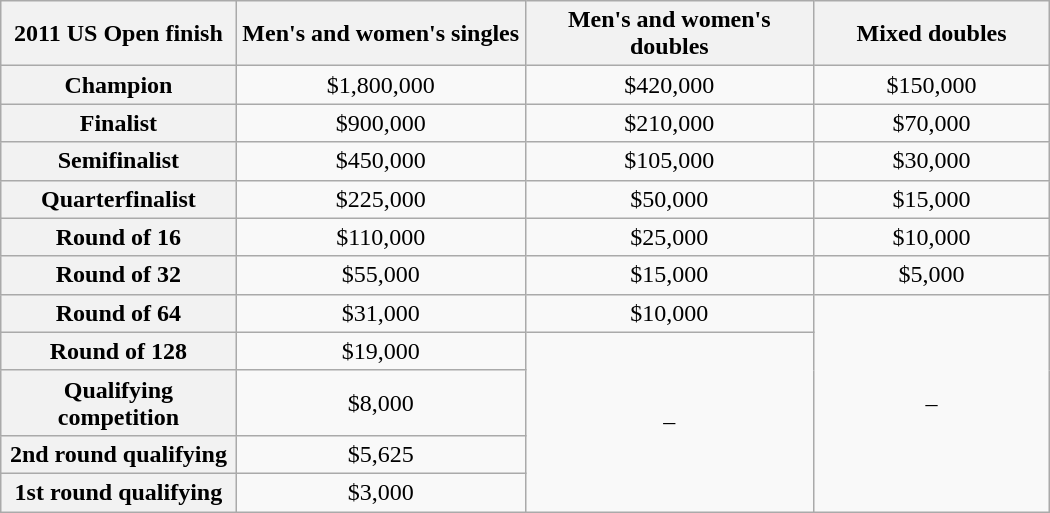<table class=wikitable style="text-align:center; margin:1em auto;">
<tr>
<th width=150>2011 US Open finish</th>
<th width=185>Men's and women's singles</th>
<th width=185>Men's and women's doubles</th>
<th width=150>Mixed doubles</th>
</tr>
<tr>
<th>Champion</th>
<td>$1,800,000</td>
<td>$420,000</td>
<td>$150,000</td>
</tr>
<tr>
<th>Finalist</th>
<td>$900,000</td>
<td>$210,000</td>
<td>$70,000</td>
</tr>
<tr>
<th>Semifinalist</th>
<td>$450,000</td>
<td>$105,000</td>
<td>$30,000</td>
</tr>
<tr>
<th>Quarterfinalist</th>
<td>$225,000</td>
<td>$50,000</td>
<td>$15,000</td>
</tr>
<tr>
<th>Round of 16</th>
<td>$110,000</td>
<td>$25,000</td>
<td>$10,000</td>
</tr>
<tr>
<th>Round of 32</th>
<td>$55,000</td>
<td>$15,000</td>
<td>$5,000</td>
</tr>
<tr>
<th>Round of 64</th>
<td>$31,000</td>
<td>$10,000</td>
<td rowspan=5>–</td>
</tr>
<tr>
<th>Round of 128</th>
<td>$19,000</td>
<td rowspan=4>–</td>
</tr>
<tr>
<th>Qualifying competition</th>
<td>$8,000</td>
</tr>
<tr>
<th>2nd round qualifying</th>
<td>$5,625</td>
</tr>
<tr>
<th>1st round qualifying</th>
<td>$3,000</td>
</tr>
</table>
